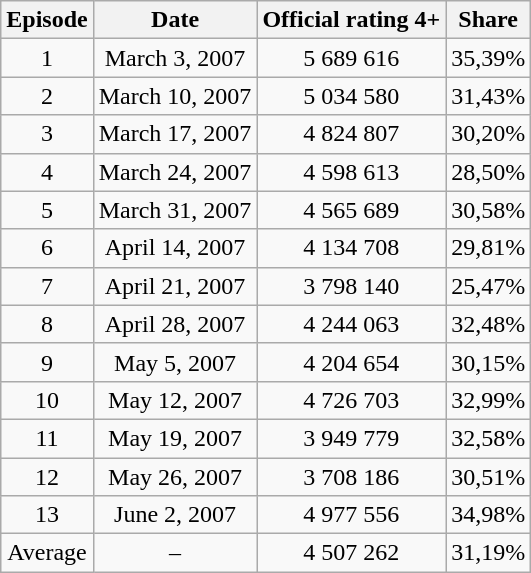<table class="wikitable" style="font-size:100%; text-align:center">
<tr>
<th>Episode</th>
<th>Date</th>
<th>Official rating 4+</th>
<th>Share</th>
</tr>
<tr>
<td>1</td>
<td>March 3, 2007</td>
<td>5 689 616</td>
<td>35,39%</td>
</tr>
<tr>
<td>2</td>
<td>March 10, 2007</td>
<td>5 034 580</td>
<td>31,43%</td>
</tr>
<tr>
<td>3</td>
<td>March 17, 2007</td>
<td>4 824 807</td>
<td>30,20%</td>
</tr>
<tr>
<td>4</td>
<td>March 24, 2007</td>
<td>4 598 613</td>
<td>28,50%</td>
</tr>
<tr>
<td>5</td>
<td>March 31, 2007</td>
<td>4 565 689</td>
<td>30,58%</td>
</tr>
<tr>
<td>6</td>
<td>April 14, 2007</td>
<td>4 134 708</td>
<td>29,81%</td>
</tr>
<tr>
<td>7</td>
<td>April 21, 2007</td>
<td>3 798 140</td>
<td>25,47%</td>
</tr>
<tr>
<td>8</td>
<td>April 28, 2007</td>
<td>4 244 063</td>
<td>32,48%</td>
</tr>
<tr>
<td>9</td>
<td>May 5, 2007</td>
<td>4 204 654</td>
<td>30,15%</td>
</tr>
<tr>
<td>10</td>
<td>May 12, 2007</td>
<td>4 726 703</td>
<td>32,99%</td>
</tr>
<tr>
<td>11</td>
<td>May 19, 2007</td>
<td>3 949 779</td>
<td>32,58%</td>
</tr>
<tr>
<td>12</td>
<td>May 26, 2007</td>
<td>3 708 186</td>
<td>30,51%</td>
</tr>
<tr>
<td>13</td>
<td>June 2, 2007</td>
<td>4 977 556</td>
<td>34,98%</td>
</tr>
<tr>
<td>Average</td>
<td>–</td>
<td>4 507 262</td>
<td>31,19%</td>
</tr>
</table>
